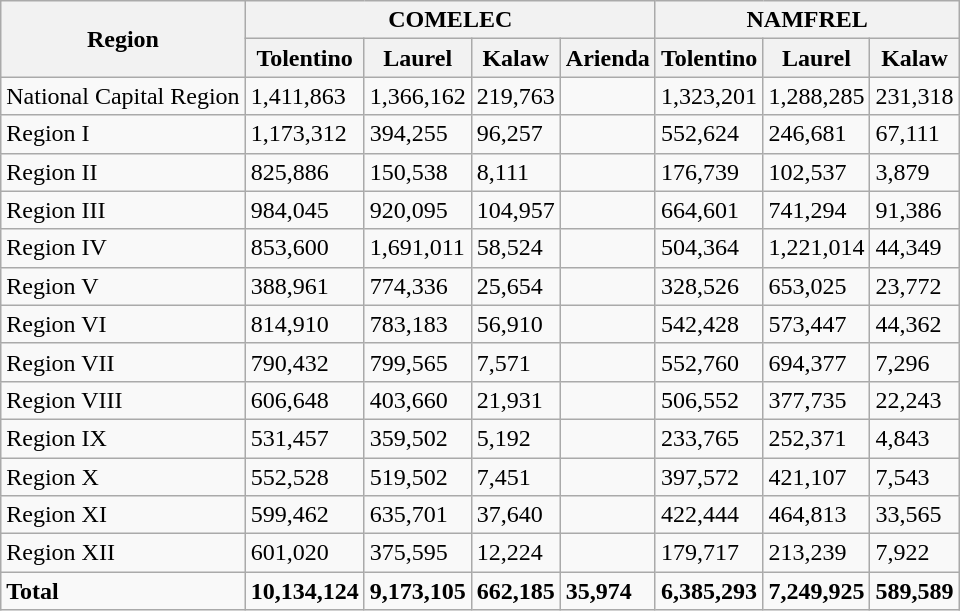<table class="wikitable">
<tr>
<th rowspan="2">Region</th>
<th colspan="4"><strong>COMELEC</strong></th>
<th colspan="3"><strong>NAMFREL</strong></th>
</tr>
<tr>
<th>Tolentino</th>
<th>Laurel</th>
<th>Kalaw</th>
<th>Arienda</th>
<th>Tolentino</th>
<th>Laurel</th>
<th>Kalaw</th>
</tr>
<tr>
<td>National Capital Region</td>
<td>1,411,863</td>
<td>1,366,162</td>
<td>219,763</td>
<td></td>
<td>1,323,201</td>
<td>1,288,285</td>
<td>231,318</td>
</tr>
<tr>
<td>Region I</td>
<td>1,173,312</td>
<td>394,255</td>
<td>96,257</td>
<td></td>
<td>552,624</td>
<td>246,681</td>
<td>67,111</td>
</tr>
<tr>
<td>Region II</td>
<td>825,886</td>
<td>150,538</td>
<td>8,111</td>
<td></td>
<td>176,739</td>
<td>102,537</td>
<td>3,879</td>
</tr>
<tr>
<td>Region III</td>
<td>984,045</td>
<td>920,095</td>
<td>104,957</td>
<td></td>
<td>664,601</td>
<td>741,294</td>
<td>91,386</td>
</tr>
<tr>
<td>Region IV</td>
<td>853,600</td>
<td>1,691,011</td>
<td>58,524</td>
<td></td>
<td>504,364</td>
<td>1,221,014</td>
<td>44,349</td>
</tr>
<tr>
<td>Region V</td>
<td>388,961</td>
<td>774,336</td>
<td>25,654</td>
<td></td>
<td>328,526</td>
<td>653,025</td>
<td>23,772</td>
</tr>
<tr>
<td>Region VI</td>
<td>814,910</td>
<td>783,183</td>
<td>56,910</td>
<td></td>
<td>542,428</td>
<td>573,447</td>
<td>44,362</td>
</tr>
<tr>
<td>Region VII</td>
<td>790,432</td>
<td>799,565</td>
<td>7,571</td>
<td></td>
<td>552,760</td>
<td>694,377</td>
<td>7,296</td>
</tr>
<tr>
<td>Region VIII</td>
<td>606,648</td>
<td>403,660</td>
<td>21,931</td>
<td></td>
<td>506,552</td>
<td>377,735</td>
<td>22,243</td>
</tr>
<tr>
<td>Region IX</td>
<td>531,457</td>
<td>359,502</td>
<td>5,192</td>
<td></td>
<td>233,765</td>
<td>252,371</td>
<td>4,843</td>
</tr>
<tr>
<td>Region X</td>
<td>552,528</td>
<td>519,502</td>
<td>7,451</td>
<td></td>
<td>397,572</td>
<td>421,107</td>
<td>7,543</td>
</tr>
<tr>
<td>Region XI</td>
<td>599,462</td>
<td>635,701</td>
<td>37,640</td>
<td></td>
<td>422,444</td>
<td>464,813</td>
<td>33,565</td>
</tr>
<tr>
<td>Region XII</td>
<td>601,020</td>
<td>375,595</td>
<td>12,224</td>
<td></td>
<td>179,717</td>
<td>213,239</td>
<td>7,922</td>
</tr>
<tr>
<td><strong>Total</strong></td>
<td><strong>10,134,124</strong></td>
<td><strong>9,173,105</strong></td>
<td><strong>662,185</strong></td>
<td><strong>35,974</strong></td>
<td><strong>6,385,293</strong></td>
<td><strong>7,249,925</strong></td>
<td><strong>589,589</strong></td>
</tr>
</table>
